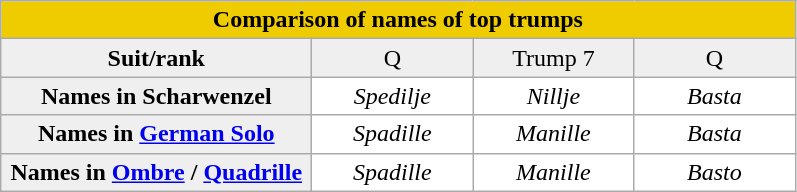<table class="wikitable" align="left" style="background-color:white">
<tr style="background-color:#efcc00">
<td colspan="4" align = "center"><strong>Comparison of names of top trumps</strong></td>
</tr>
<tr align="center" style="background:#efefef;">
<td width="200"><strong>Suit/rank</strong></td>
<td width="100">Q</td>
<td width="100">Trump 7</td>
<td width="100">Q</td>
</tr>
<tr align="center">
<td style="background:#efefef;"><strong>Names in Scharwenzel</strong></td>
<td><em>Spedilje</em></td>
<td><em>Nillje</em></td>
<td><em>Basta</em></td>
</tr>
<tr align="center">
<td style="background:#efefef;"><strong>Names in <a href='#'>German Solo</a></strong></td>
<td><em>Spadille</em></td>
<td><em>Manille</em></td>
<td><em>Basta</em></td>
</tr>
<tr align="center">
<td style="background:#efefef;"><strong>Names in <a href='#'>Ombre</a> / <a href='#'>Quadrille</a></strong></td>
<td><em>Spadille</em></td>
<td><em>Manille</em></td>
<td><em>Basto</em></td>
</tr>
</table>
